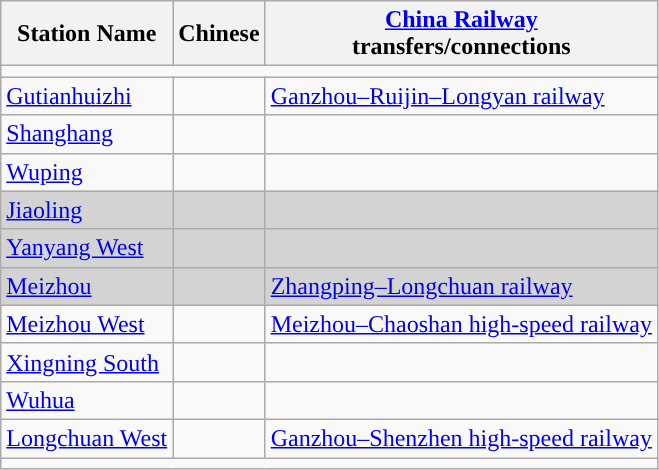<table class="wikitable">
<tr>
<th>Station Name</th>
<th>Chinese<br></th>
<th><a href='#'>China Railway</a><br>transfers/connections<br>
</th>
</tr>
<tr style="background:#">
<td colspan = "11"></td>
</tr>
<tr>
<td><a href='#'>Gutianhuizhi</a></td>
<td></td>
<td><a href='#'>Ganzhou–Ruijin–Longyan railway</a></td>
</tr>
<tr>
<td><a href='#'>Shanghang</a></td>
<td></td>
<td></td>
</tr>
<tr>
<td><a href='#'>Wuping</a></td>
<td></td>
<td></td>
</tr>
<tr bgcolor="lightgrey">
<td><a href='#'>Jiaoling</a></td>
<td></td>
<td></td>
</tr>
<tr bgcolor="lightgrey">
<td><a href='#'>Yanyang West</a></td>
<td></td>
<td></td>
</tr>
<tr bgcolor="lightgrey">
<td><a href='#'>Meizhou</a></td>
<td></td>
<td><a href='#'>Zhangping–Longchuan railway</a></td>
</tr>
<tr>
<td><a href='#'>Meizhou West</a></td>
<td></td>
<td><a href='#'>Meizhou–Chaoshan high-speed railway</a></td>
</tr>
<tr>
<td><a href='#'>Xingning South</a></td>
<td></td>
<td></td>
</tr>
<tr>
<td><a href='#'>Wuhua</a></td>
<td></td>
<td></td>
</tr>
<tr>
<td><a href='#'>Longchuan West</a></td>
<td></td>
<td><a href='#'>Ganzhou–Shenzhen high-speed railway</a></td>
</tr>
<tr style="background:#">
<td colspan = "11"></td>
</tr>
</table>
